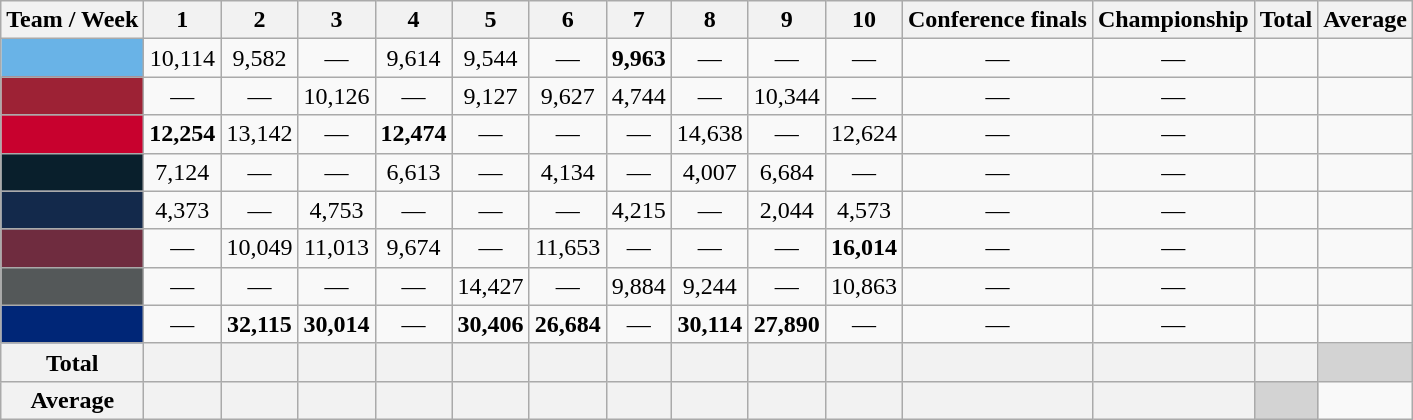<table class="wikitable sortable" style="text-align:center;">
<tr>
<th>Team / Week</th>
<th>1</th>
<th>2</th>
<th>3</th>
<th>4</th>
<th>5</th>
<th>6</th>
<th>7</th>
<th>8</th>
<th>9</th>
<th>10</th>
<th>Conference finals</th>
<th>Championship</th>
<th>Total</th>
<th>Average</th>
</tr>
<tr>
<td align=left style="background:#69B3E7"></td>
<td>10,114</td>
<td>9,582</td>
<td>—</td>
<td>9,614</td>
<td>9,544</td>
<td>—</td>
<td><strong>9,963</strong></td>
<td>—</td>
<td>—</td>
<td>—</td>
<td>—</td>
<td>—</td>
<td></td>
<td><strong></strong></td>
</tr>
<tr>
<td align=left style="background:#9D2235"></td>
<td>—</td>
<td>—</td>
<td>10,126</td>
<td>—</td>
<td>9,127</td>
<td>9,627</td>
<td>4,744</td>
<td>—</td>
<td>10,344</td>
<td>—</td>
<td>—</td>
<td>—</td>
<td></td>
<td><strong></strong></td>
</tr>
<tr>
<td align=left style="background:#C8012E"></td>
<td><strong>12,254</strong></td>
<td>13,142</td>
<td>—</td>
<td><strong>12,474</strong></td>
<td>—</td>
<td>—</td>
<td>—</td>
<td>14,638</td>
<td>—</td>
<td>12,624</td>
<td>—</td>
<td>—</td>
<td></td>
<td><strong></strong></td>
</tr>
<tr>
<td align=left style="background:#091F2C"></td>
<td>7,124</td>
<td>—</td>
<td>—</td>
<td>6,613</td>
<td>—</td>
<td>4,134</td>
<td>—</td>
<td>4,007</td>
<td>6,684</td>
<td>—</td>
<td>—</td>
<td>—</td>
<td></td>
<td><strong></strong></td>
</tr>
<tr>
<td align=left style="background:#13294B"></td>
<td>4,373</td>
<td>—</td>
<td>4,753</td>
<td>—</td>
<td>—</td>
<td>—</td>
<td>4,215</td>
<td>—</td>
<td>2,044</td>
<td>4,573</td>
<td>—</td>
<td>—</td>
<td></td>
<td><strong></strong></td>
</tr>
<tr>
<td align=left style="background:#6F2C3F"></td>
<td>—</td>
<td>10,049</td>
<td>11,013</td>
<td>9,674</td>
<td>—</td>
<td>11,653</td>
<td>—</td>
<td>—</td>
<td>—</td>
<td><strong>16,014</strong></td>
<td>—</td>
<td>—</td>
<td></td>
<td><strong></strong></td>
</tr>
<tr>
<td align=left style="background:#545859"></td>
<td>—</td>
<td>—</td>
<td>—</td>
<td>—</td>
<td>14,427</td>
<td>—</td>
<td>9,884</td>
<td>9,244</td>
<td>—</td>
<td>10,863</td>
<td>—</td>
<td>—</td>
<td></td>
<td><strong></strong></td>
</tr>
<tr>
<td align=left style="background:#002677"></td>
<td>—</td>
<td><strong>32,115</strong></td>
<td><strong>30,014</strong></td>
<td>—</td>
<td><strong>30,406</strong></td>
<td><strong>26,684</strong></td>
<td>—</td>
<td><strong>30,114</strong></td>
<td><strong>27,890</strong></td>
<td>—</td>
<td>—</td>
<td>—</td>
<td></td>
<td><strong></strong></td>
</tr>
<tr class="sortbottom">
<th>Total</th>
<th> </th>
<th> </th>
<th> </th>
<th> </th>
<th> </th>
<th> </th>
<th> </th>
<th> </th>
<th> </th>
<th> </th>
<th> </th>
<th> </th>
<th></th>
<td style="background:lightgrey;"> </td>
</tr>
<tr class="sortbottom">
<th>Average</th>
<th> </th>
<th> </th>
<th> </th>
<th> </th>
<th> </th>
<th> </th>
<th> </th>
<th> </th>
<th> </th>
<th> </th>
<th> </th>
<th> </th>
<td style="background:lightgrey;"> </td>
<td><strong></td>
</tr>
</table>
